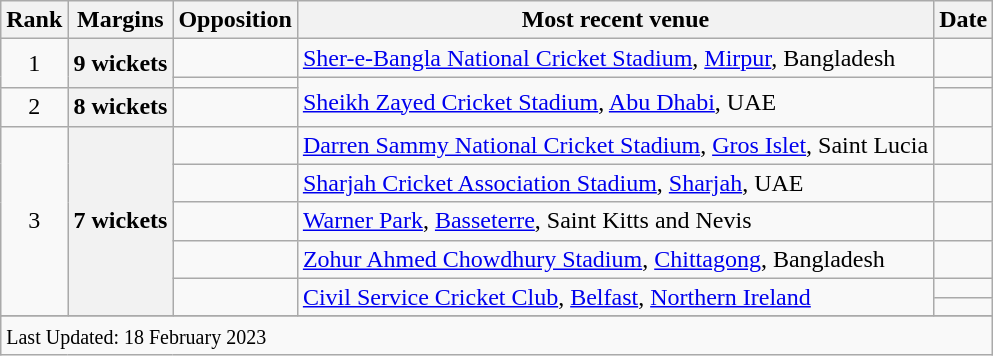<table class="wikitable plainrowheaders sortable">
<tr>
<th scope=col>Rank</th>
<th scope=col>Margins</th>
<th scope=col>Opposition</th>
<th scope=col>Most recent venue</th>
<th scope=col>Date</th>
</tr>
<tr>
<td rowspan="2" align="center">1</td>
<th rowspan="2" scope="row" style="text-align:center">9 wickets</th>
<td></td>
<td><a href='#'>Sher-e-Bangla National Cricket Stadium</a>, <a href='#'>Mirpur</a>, Bangladesh</td>
<td> </td>
</tr>
<tr>
<td></td>
<td rowspan=2><a href='#'>Sheikh Zayed Cricket Stadium</a>, <a href='#'>Abu Dhabi</a>, UAE</td>
<td></td>
</tr>
<tr>
<td align=center>2</td>
<th scope=row style=text-align:center>8 wickets</th>
<td></td>
<td> </td>
</tr>
<tr>
<td rowspan="6" align="center">3</td>
<th rowspan="6" scope="row" style="text-align:center">7 wickets</th>
<td></td>
<td><a href='#'>Darren Sammy National Cricket Stadium</a>, <a href='#'>Gros Islet</a>, Saint Lucia</td>
<td> </td>
</tr>
<tr>
<td></td>
<td><a href='#'>Sharjah Cricket Association Stadium</a>, <a href='#'>Sharjah</a>, UAE</td>
<td></td>
</tr>
<tr>
<td></td>
<td><a href='#'>Warner Park</a>, <a href='#'>Basseterre</a>, Saint Kitts and Nevis</td>
<td></td>
</tr>
<tr>
<td></td>
<td><a href='#'>Zohur Ahmed Chowdhury Stadium</a>, <a href='#'>Chittagong</a>, Bangladesh</td>
<td></td>
</tr>
<tr>
<td rowspan=2></td>
<td rowspan="2"><a href='#'>Civil Service Cricket Club</a>, <a href='#'>Belfast</a>, <a href='#'>Northern Ireland</a></td>
<td></td>
</tr>
<tr>
<td></td>
</tr>
<tr>
</tr>
<tr class=sortbottom>
<td colspan=5><small>Last Updated: 18 February 2023</small></td>
</tr>
</table>
